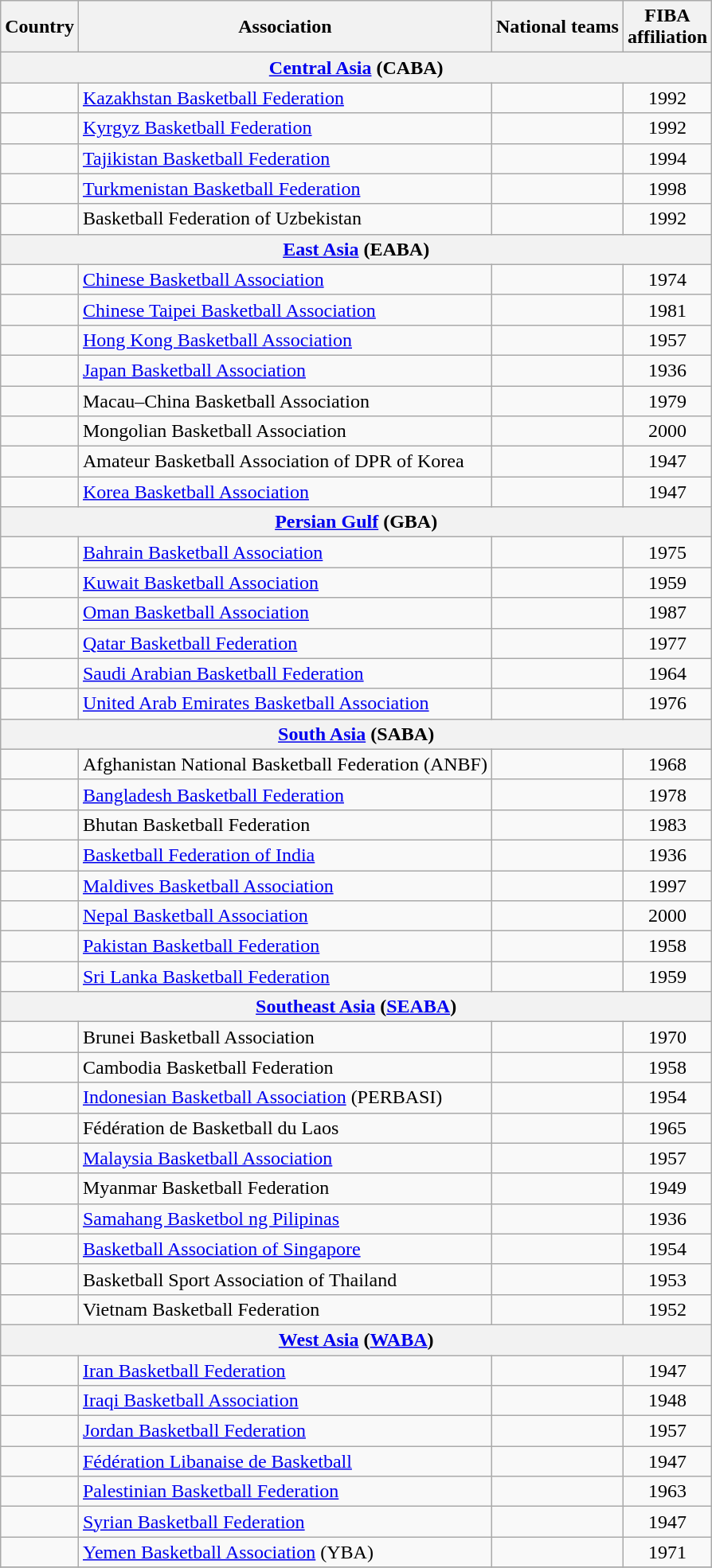<table class="wikitable sortable" style="text-align:center">
<tr>
<th>Country</th>
<th>Association</th>
<th class="unsortable">National teams</th>
<th>FIBA<br>affiliation</th>
</tr>
<tr>
<th colspan=4><a href='#'>Central Asia</a> (CABA)</th>
</tr>
<tr>
<td style="text-align:left"></td>
<td style="text-align:left"><a href='#'>Kazakhstan Basketball Federation</a></td>
<td></td>
<td>1992</td>
</tr>
<tr>
<td style="text-align:left"></td>
<td style="text-align:left"><a href='#'>Kyrgyz Basketball Federation</a></td>
<td></td>
<td>1992</td>
</tr>
<tr>
<td style="text-align:left"></td>
<td style="text-align:left"><a href='#'>Tajikistan Basketball Federation</a></td>
<td></td>
<td>1994</td>
</tr>
<tr>
<td style="text-align:left"></td>
<td style="text-align:left"><a href='#'>Turkmenistan Basketball Federation</a></td>
<td></td>
<td>1998</td>
</tr>
<tr>
<td style="text-align:left"></td>
<td style="text-align:left">Basketball Federation of Uzbekistan</td>
<td></td>
<td>1992</td>
</tr>
<tr>
<th colspan=4><a href='#'>East Asia</a> (EABA)</th>
</tr>
<tr>
<td style="text-align:left"></td>
<td style="text-align:left"><a href='#'>Chinese Basketball Association</a></td>
<td></td>
<td>1974</td>
</tr>
<tr>
<td style="text-align:left"></td>
<td style="text-align:left"><a href='#'>Chinese Taipei Basketball Association</a></td>
<td></td>
<td>1981</td>
</tr>
<tr>
<td style="text-align:left"></td>
<td style="text-align:left"><a href='#'>Hong Kong Basketball Association</a></td>
<td></td>
<td>1957</td>
</tr>
<tr>
<td style="text-align:left"></td>
<td style="text-align:left"><a href='#'>Japan Basketball Association</a></td>
<td></td>
<td>1936</td>
</tr>
<tr>
<td style="text-align:left"></td>
<td style="text-align:left">Macau–China Basketball Association</td>
<td></td>
<td>1979</td>
</tr>
<tr>
<td style="text-align:left"></td>
<td style="text-align:left">Mongolian Basketball Association</td>
<td></td>
<td>2000</td>
</tr>
<tr>
<td style="text-align:left"></td>
<td style="text-align:left">Amateur Basketball Association of DPR of Korea</td>
<td></td>
<td>1947</td>
</tr>
<tr>
<td style="text-align:left"></td>
<td style="text-align:left"><a href='#'>Korea Basketball Association</a></td>
<td></td>
<td>1947</td>
</tr>
<tr>
<th colspan=4><a href='#'>Persian Gulf</a> (GBA)</th>
</tr>
<tr>
<td style="text-align:left"></td>
<td style="text-align:left"><a href='#'>Bahrain Basketball Association</a></td>
<td></td>
<td>1975</td>
</tr>
<tr>
<td style="text-align:left"></td>
<td style="text-align:left"><a href='#'>Kuwait Basketball Association</a></td>
<td></td>
<td>1959</td>
</tr>
<tr>
<td style="text-align:left"></td>
<td style="text-align:left"><a href='#'>Oman Basketball Association</a></td>
<td></td>
<td>1987</td>
</tr>
<tr>
<td style="text-align:left"></td>
<td style="text-align:left"><a href='#'>Qatar Basketball Federation</a></td>
<td></td>
<td>1977</td>
</tr>
<tr>
<td style="text-align:left"></td>
<td style="text-align:left"><a href='#'>Saudi Arabian Basketball Federation</a></td>
<td></td>
<td>1964</td>
</tr>
<tr>
<td style="text-align:left"></td>
<td style="text-align:left"><a href='#'>United Arab Emirates Basketball Association</a></td>
<td></td>
<td>1976</td>
</tr>
<tr>
<th colspan=4><a href='#'>South Asia</a> (SABA)</th>
</tr>
<tr>
<td style="text-align:left"></td>
<td style="text-align:left">Afghanistan National Basketball Federation (ANBF)</td>
<td></td>
<td>1968</td>
</tr>
<tr>
<td style="text-align:left"></td>
<td style="text-align:left"><a href='#'>Bangladesh Basketball Federation</a></td>
<td></td>
<td>1978</td>
</tr>
<tr>
<td style="text-align:left"></td>
<td style="text-align:left">Bhutan Basketball Federation</td>
<td></td>
<td>1983</td>
</tr>
<tr>
<td style="text-align:left"></td>
<td style="text-align:left"><a href='#'>Basketball Federation of India</a></td>
<td></td>
<td>1936</td>
</tr>
<tr>
<td style="text-align:left"></td>
<td style="text-align:left"><a href='#'>Maldives Basketball Association</a></td>
<td></td>
<td>1997</td>
</tr>
<tr>
<td style="text-align:left"></td>
<td style="text-align:left"><a href='#'>Nepal Basketball Association </a></td>
<td></td>
<td>2000</td>
</tr>
<tr>
<td style="text-align:left"></td>
<td style="text-align:left"><a href='#'>Pakistan Basketball Federation</a></td>
<td></td>
<td>1958</td>
</tr>
<tr>
<td style="text-align:left"></td>
<td style="text-align:left"><a href='#'>Sri Lanka Basketball Federation</a></td>
<td></td>
<td>1959</td>
</tr>
<tr>
<th colspan=4><a href='#'>Southeast Asia</a> (<a href='#'>SEABA</a>)</th>
</tr>
<tr>
<td style="text-align:left"></td>
<td style="text-align:left">Brunei Basketball Association</td>
<td></td>
<td>1970</td>
</tr>
<tr>
<td style="text-align:left"></td>
<td style="text-align:left">Cambodia Basketball Federation</td>
<td></td>
<td>1958</td>
</tr>
<tr>
<td style="text-align:left"></td>
<td style="text-align:left"><a href='#'>Indonesian Basketball Association</a> (PERBASI)</td>
<td></td>
<td>1954</td>
</tr>
<tr>
<td style="text-align:left"></td>
<td style="text-align:left">Fédération de Basketball du Laos</td>
<td></td>
<td>1965</td>
</tr>
<tr>
<td style="text-align:left"></td>
<td style="text-align:left"><a href='#'>Malaysia Basketball Association</a></td>
<td></td>
<td>1957</td>
</tr>
<tr>
<td style="text-align:left"></td>
<td style="text-align:left">Myanmar Basketball Federation</td>
<td></td>
<td>1949</td>
</tr>
<tr>
<td style="text-align:left"></td>
<td style="text-align:left"><a href='#'>Samahang Basketbol ng Pilipinas</a></td>
<td></td>
<td>1936</td>
</tr>
<tr>
<td style="text-align:left"></td>
<td style="text-align:left"><a href='#'>Basketball Association of Singapore</a></td>
<td></td>
<td>1954</td>
</tr>
<tr>
<td style="text-align:left"></td>
<td style="text-align:left">Basketball Sport Association of Thailand</td>
<td></td>
<td>1953</td>
</tr>
<tr>
<td style="text-align:left"></td>
<td style="text-align:left">Vietnam Basketball Federation</td>
<td></td>
<td>1952</td>
</tr>
<tr>
<th colspan=4><a href='#'>West Asia</a> (<a href='#'>WABA</a>)</th>
</tr>
<tr>
<td style="text-align:left"></td>
<td style="text-align:left"><a href='#'>Iran Basketball Federation</a></td>
<td></td>
<td>1947</td>
</tr>
<tr>
<td style="text-align:left"></td>
<td style="text-align:left"><a href='#'>Iraqi Basketball Association</a></td>
<td></td>
<td>1948</td>
</tr>
<tr>
<td style="text-align:left"></td>
<td style="text-align:left"><a href='#'>Jordan Basketball Federation</a></td>
<td></td>
<td>1957</td>
</tr>
<tr>
<td style="text-align:left"></td>
<td style="text-align:left"><a href='#'>Fédération Libanaise de Basketball</a></td>
<td></td>
<td>1947</td>
</tr>
<tr>
<td style="text-align:left"></td>
<td style="text-align:left"><a href='#'>Palestinian Basketball Federation</a></td>
<td></td>
<td>1963</td>
</tr>
<tr>
<td style="text-align:left"></td>
<td style="text-align:left"><a href='#'>Syrian Basketball Federation</a></td>
<td></td>
<td>1947</td>
</tr>
<tr>
<td style="text-align:left"></td>
<td style="text-align:left"><a href='#'>Yemen Basketball Association</a> (YBA)</td>
<td></td>
<td>1971</td>
</tr>
<tr>
</tr>
</table>
